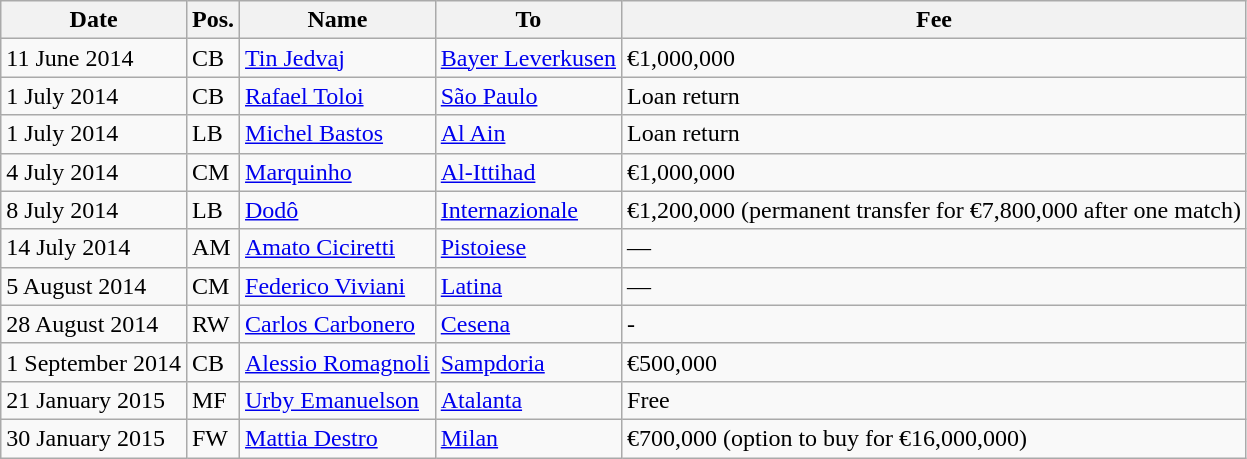<table class="wikitable">
<tr>
<th>Date</th>
<th>Pos.</th>
<th>Name</th>
<th>To</th>
<th>Fee</th>
</tr>
<tr>
<td>11 June 2014</td>
<td>CB</td>
<td> <a href='#'>Tin Jedvaj</a></td>
<td> <a href='#'>Bayer Leverkusen</a></td>
<td>€1,000,000</td>
</tr>
<tr>
<td>1 July 2014</td>
<td>CB</td>
<td> <a href='#'>Rafael Toloi</a></td>
<td> <a href='#'>São Paulo</a></td>
<td>Loan return</td>
</tr>
<tr>
<td>1 July 2014</td>
<td>LB</td>
<td> <a href='#'>Michel Bastos</a></td>
<td> <a href='#'>Al Ain</a></td>
<td>Loan return</td>
</tr>
<tr>
<td>4 July 2014</td>
<td>CM</td>
<td> <a href='#'>Marquinho</a></td>
<td> <a href='#'>Al-Ittihad</a></td>
<td>€1,000,000</td>
</tr>
<tr>
<td>8 July 2014</td>
<td>LB</td>
<td> <a href='#'>Dodô</a></td>
<td> <a href='#'>Internazionale</a></td>
<td>€1,200,000 (permanent transfer for €7,800,000 after one match)</td>
</tr>
<tr>
<td>14 July 2014</td>
<td>AM</td>
<td> <a href='#'>Amato Ciciretti</a></td>
<td> <a href='#'>Pistoiese</a></td>
<td>—</td>
</tr>
<tr>
<td>5 August 2014</td>
<td>CM</td>
<td> <a href='#'>Federico Viviani</a></td>
<td> <a href='#'>Latina</a></td>
<td>—</td>
</tr>
<tr>
<td>28 August 2014</td>
<td>RW</td>
<td> <a href='#'>Carlos Carbonero</a></td>
<td> <a href='#'>Cesena</a></td>
<td>-</td>
</tr>
<tr>
<td>1 September 2014</td>
<td>CB</td>
<td> <a href='#'>Alessio Romagnoli</a></td>
<td> <a href='#'>Sampdoria</a></td>
<td>€500,000</td>
</tr>
<tr>
<td>21 January 2015</td>
<td>MF</td>
<td> <a href='#'>Urby Emanuelson</a></td>
<td> <a href='#'>Atalanta</a></td>
<td>Free</td>
</tr>
<tr>
<td>30 January 2015</td>
<td>FW</td>
<td> <a href='#'>Mattia Destro</a></td>
<td> <a href='#'>Milan</a></td>
<td>€700,000 (option to buy for €16,000,000)</td>
</tr>
</table>
